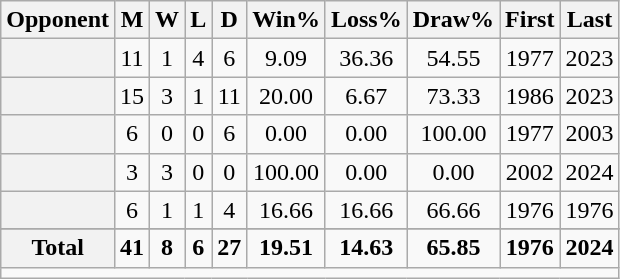<table class="wikitable plainrowheaders sortable" style="text-align:center">
<tr>
<th scope="col">Opponent</th>
<th scope="col">M</th>
<th scope="col">W</th>
<th scope="col">L</th>
<th scope="col">D</th>
<th scope="col">Win%</th>
<th scope="col">Loss%</th>
<th scope="col">Draw%</th>
<th scope="col">First</th>
<th scope="col">Last</th>
</tr>
<tr>
<th scope="row"></th>
<td>11</td>
<td>1</td>
<td>4</td>
<td>6</td>
<td>9.09</td>
<td>36.36</td>
<td>54.55</td>
<td>1977</td>
<td>2023</td>
</tr>
<tr>
<th scope="row"></th>
<td>15</td>
<td>3</td>
<td>1</td>
<td>11</td>
<td>20.00</td>
<td>6.67</td>
<td>73.33</td>
<td>1986</td>
<td>2023</td>
</tr>
<tr>
<th scope="row"></th>
<td>6</td>
<td>0</td>
<td>0</td>
<td>6</td>
<td>0.00</td>
<td>0.00</td>
<td>100.00</td>
<td>1977</td>
<td>2003</td>
</tr>
<tr>
<th scope="row"></th>
<td>3</td>
<td>3</td>
<td>0</td>
<td>0</td>
<td>100.00</td>
<td>0.00</td>
<td>0.00</td>
<td>2002</td>
<td>2024</td>
</tr>
<tr>
<th scope="row"></th>
<td>6</td>
<td>1</td>
<td>1</td>
<td>4</td>
<td>16.66</td>
<td>16.66</td>
<td>66.66</td>
<td>1976</td>
<td>1976</td>
</tr>
<tr>
</tr>
<tr class="sortbottom">
<th scope="row" style="text-align:center"><strong>Total</strong></th>
<td><strong>41</strong></td>
<td><strong>8</strong></td>
<td><strong>6</strong></td>
<td><strong>27</strong></td>
<td><strong>19.51</strong></td>
<td><strong>14.63</strong></td>
<td><strong>65.85</strong></td>
<td><strong>1976</strong></td>
<td><strong>2024</strong></td>
</tr>
<tr>
<td colspan=10></td>
</tr>
</table>
